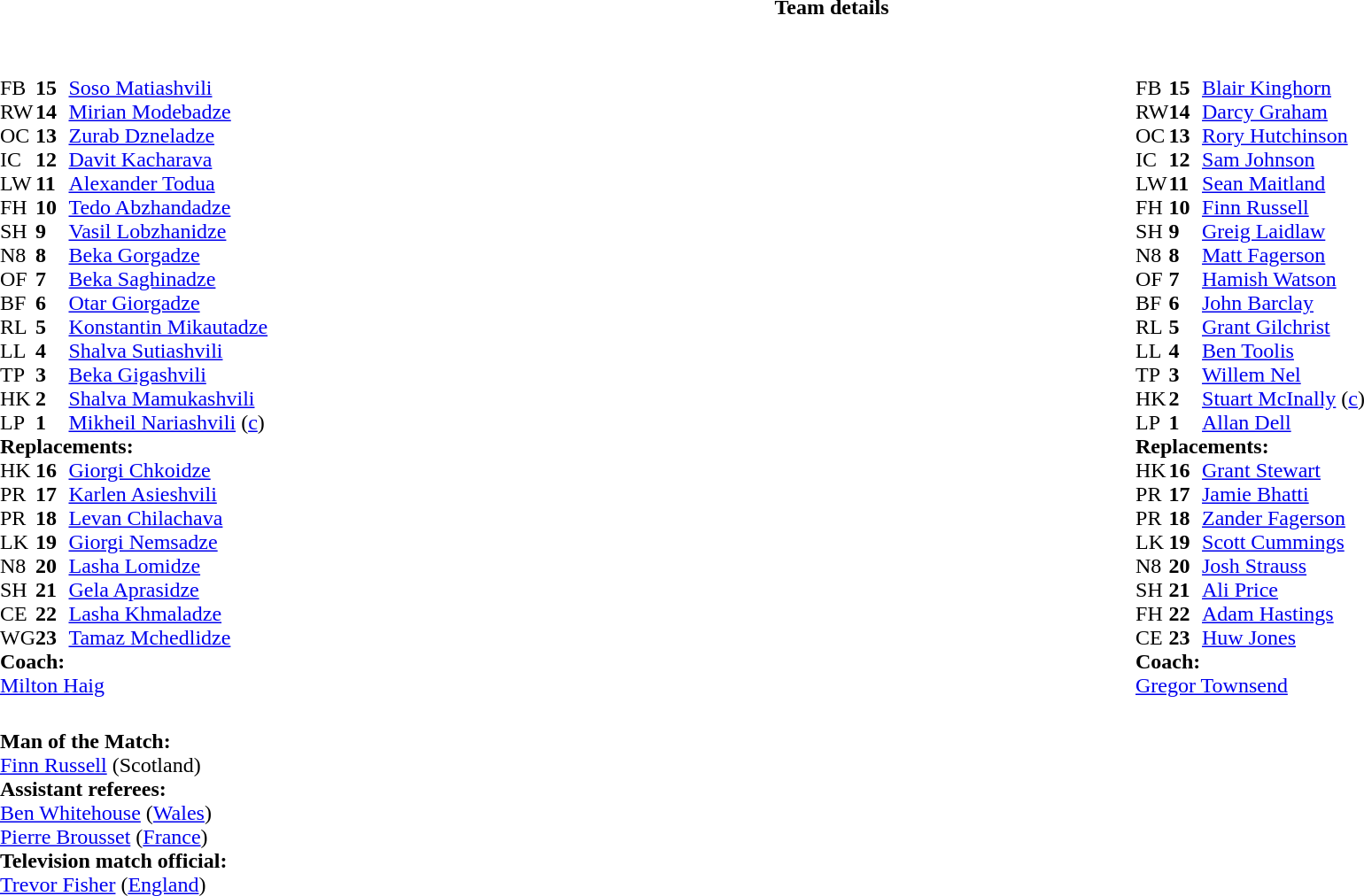<table border="0" style="width:100%;" class="collapsible collapsed">
<tr>
<th>Team details</th>
</tr>
<tr>
<td><br><table style="width:100%;">
<tr>
<td style="vertical-align:top; width:50%;"><br><table style="font-size: 100%" cellspacing="0" cellpadding="0">
<tr>
<th width="25"></th>
<th width="25"></th>
</tr>
<tr>
<td>FB</td>
<td><strong>15</strong></td>
<td><a href='#'>Soso Matiashvili</a></td>
<td></td>
<td></td>
</tr>
<tr>
<td>RW</td>
<td><strong>14</strong></td>
<td><a href='#'>Mirian Modebadze</a></td>
</tr>
<tr>
<td>OC</td>
<td><strong>13</strong></td>
<td><a href='#'>Zurab Dzneladze</a></td>
<td></td>
<td></td>
</tr>
<tr>
<td>IC</td>
<td><strong>12</strong></td>
<td><a href='#'>Davit Kacharava</a></td>
</tr>
<tr>
<td>LW</td>
<td><strong>11</strong></td>
<td><a href='#'>Alexander Todua</a></td>
</tr>
<tr>
<td>FH</td>
<td><strong>10</strong></td>
<td><a href='#'>Tedo Abzhandadze</a></td>
</tr>
<tr>
<td>SH</td>
<td><strong>9</strong></td>
<td><a href='#'>Vasil Lobzhanidze</a></td>
<td></td>
<td></td>
</tr>
<tr>
<td>N8</td>
<td><strong>8</strong></td>
<td><a href='#'>Beka Gorgadze</a></td>
</tr>
<tr>
<td>OF</td>
<td><strong>7</strong></td>
<td><a href='#'>Beka Saghinadze</a></td>
</tr>
<tr>
<td>BF</td>
<td><strong>6</strong></td>
<td><a href='#'>Otar Giorgadze</a></td>
</tr>
<tr>
<td>RL</td>
<td><strong>5</strong></td>
<td><a href='#'>Konstantin Mikautadze</a></td>
<td></td>
<td></td>
</tr>
<tr>
<td>LL</td>
<td><strong>4</strong></td>
<td><a href='#'>Shalva Sutiashvili</a></td>
<td></td>
<td></td>
</tr>
<tr>
<td>TP</td>
<td><strong>3</strong></td>
<td><a href='#'>Beka Gigashvili</a></td>
<td></td>
<td></td>
</tr>
<tr>
<td>HK</td>
<td><strong>2</strong></td>
<td><a href='#'>Shalva Mamukashvili</a></td>
<td></td>
<td></td>
</tr>
<tr>
<td>LP</td>
<td><strong>1</strong></td>
<td><a href='#'>Mikheil Nariashvili</a> (<a href='#'>c</a>)</td>
<td></td>
<td></td>
</tr>
<tr>
<td colspan="3"><strong>Replacements:</strong></td>
</tr>
<tr>
<td>HK</td>
<td><strong>16</strong></td>
<td><a href='#'>Giorgi Chkoidze</a></td>
<td></td>
<td></td>
</tr>
<tr>
<td>PR</td>
<td><strong>17</strong></td>
<td><a href='#'>Karlen Asieshvili</a></td>
<td></td>
<td></td>
</tr>
<tr>
<td>PR</td>
<td><strong>18</strong></td>
<td><a href='#'>Levan Chilachava</a></td>
<td></td>
<td></td>
</tr>
<tr>
<td>LK</td>
<td><strong>19</strong></td>
<td><a href='#'>Giorgi Nemsadze</a></td>
<td></td>
<td></td>
</tr>
<tr>
<td>N8</td>
<td><strong>20</strong></td>
<td><a href='#'>Lasha Lomidze</a></td>
<td></td>
<td></td>
</tr>
<tr>
<td>SH</td>
<td><strong>21</strong></td>
<td><a href='#'>Gela Aprasidze</a></td>
<td></td>
<td></td>
</tr>
<tr>
<td>CE</td>
<td><strong>22</strong></td>
<td><a href='#'>Lasha Khmaladze</a></td>
<td></td>
<td></td>
</tr>
<tr>
<td>WG</td>
<td><strong>23</strong></td>
<td><a href='#'>Tamaz Mchedlidze</a></td>
<td></td>
<td></td>
</tr>
<tr>
<td colspan="3"><strong>Coach:</strong></td>
</tr>
<tr>
<td colspan="4"> <a href='#'>Milton Haig</a></td>
</tr>
</table>
</td>
<td style="vertical-align:top"></td>
<td style="vertical-align:top; width:50%;"><br><table cellspacing="0" cellpadding="0" style="font-size:100%; margin:auto;">
<tr>
<th width="25"></th>
<th width="25"></th>
</tr>
<tr>
<td>FB</td>
<td><strong>15</strong></td>
<td><a href='#'>Blair Kinghorn</a></td>
</tr>
<tr>
<td>RW</td>
<td><strong>14</strong></td>
<td><a href='#'>Darcy Graham</a></td>
</tr>
<tr>
<td>OC</td>
<td><strong>13</strong></td>
<td><a href='#'>Rory Hutchinson</a></td>
</tr>
<tr>
<td>IC</td>
<td><strong>12</strong></td>
<td><a href='#'>Sam Johnson</a></td>
<td></td>
<td></td>
</tr>
<tr>
<td>LW</td>
<td><strong>11</strong></td>
<td><a href='#'>Sean Maitland</a></td>
</tr>
<tr>
<td>FH</td>
<td><strong>10</strong></td>
<td><a href='#'>Finn Russell</a></td>
<td></td>
<td></td>
</tr>
<tr>
<td>SH</td>
<td><strong>9</strong></td>
<td><a href='#'>Greig Laidlaw</a></td>
<td></td>
<td></td>
</tr>
<tr>
<td>N8</td>
<td><strong>8</strong></td>
<td><a href='#'>Matt Fagerson</a></td>
<td></td>
<td></td>
</tr>
<tr>
<td>OF</td>
<td><strong>7</strong></td>
<td><a href='#'>Hamish Watson</a></td>
</tr>
<tr>
<td>BF</td>
<td><strong>6</strong></td>
<td><a href='#'>John Barclay</a></td>
<td></td>
<td></td>
</tr>
<tr>
<td>RL</td>
<td><strong>5</strong></td>
<td><a href='#'>Grant Gilchrist</a></td>
</tr>
<tr>
<td>LL</td>
<td><strong>4</strong></td>
<td><a href='#'>Ben Toolis</a></td>
</tr>
<tr>
<td>TP</td>
<td><strong>3</strong></td>
<td><a href='#'>Willem Nel</a></td>
<td></td>
<td></td>
</tr>
<tr>
<td>HK</td>
<td><strong>2</strong></td>
<td><a href='#'>Stuart McInally</a> (<a href='#'>c</a>)</td>
<td></td>
<td></td>
</tr>
<tr>
<td>LP</td>
<td><strong>1</strong></td>
<td><a href='#'>Allan Dell</a></td>
<td></td>
<td></td>
</tr>
<tr>
<td colspan="3"><strong>Replacements:</strong></td>
</tr>
<tr>
<td>HK</td>
<td><strong>16</strong></td>
<td><a href='#'>Grant Stewart</a></td>
<td></td>
<td></td>
</tr>
<tr>
<td>PR</td>
<td><strong>17</strong></td>
<td><a href='#'>Jamie Bhatti</a></td>
<td></td>
<td></td>
</tr>
<tr>
<td>PR</td>
<td><strong>18</strong></td>
<td><a href='#'>Zander Fagerson</a></td>
<td></td>
<td></td>
</tr>
<tr>
<td>LK</td>
<td><strong>19</strong></td>
<td><a href='#'>Scott Cummings</a></td>
<td></td>
<td></td>
</tr>
<tr>
<td>N8</td>
<td><strong>20</strong></td>
<td><a href='#'>Josh Strauss</a></td>
<td></td>
<td></td>
</tr>
<tr>
<td>SH</td>
<td><strong>21</strong></td>
<td><a href='#'>Ali Price</a></td>
<td></td>
<td></td>
</tr>
<tr>
<td>FH</td>
<td><strong>22</strong></td>
<td><a href='#'>Adam Hastings</a></td>
<td></td>
<td></td>
</tr>
<tr>
<td>CE</td>
<td><strong>23</strong></td>
<td><a href='#'>Huw Jones</a></td>
<td></td>
<td></td>
</tr>
<tr>
<td colspan="3"><strong>Coach:</strong></td>
</tr>
<tr>
<td colspan="4"> <a href='#'>Gregor Townsend</a></td>
</tr>
</table>
</td>
</tr>
</table>
<table style="width:50%">
<tr>
<td><br><strong>Man of the Match:</strong>
<br><a href='#'>Finn Russell</a> (Scotland)<br><strong>Assistant referees:</strong>
<br><a href='#'>Ben Whitehouse</a> (<a href='#'>Wales</a>)
<br><a href='#'>Pierre Brousset</a> (<a href='#'>France</a>)
<br><strong>Television match official:</strong>
<br><a href='#'>Trevor Fisher</a> (<a href='#'>England</a>)</td>
</tr>
</table>
</td>
</tr>
</table>
